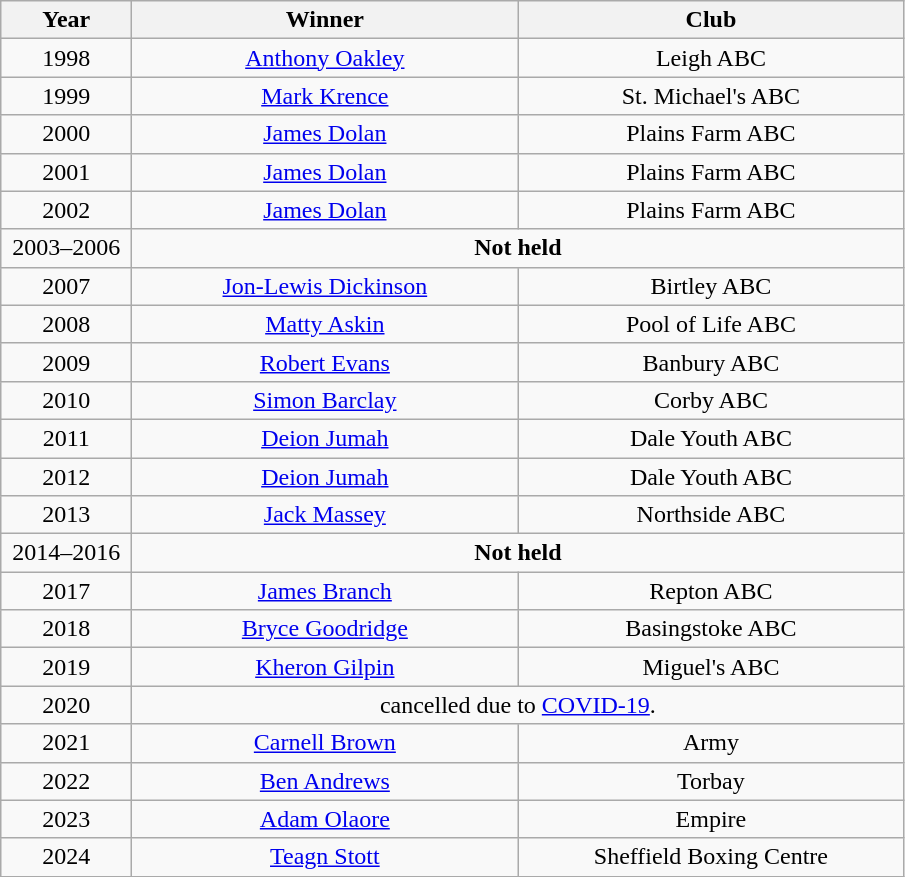<table class="wikitable" style="text-align:center">
<tr>
<th width=80>Year</th>
<th width=250>Winner</th>
<th width=250>Club</th>
</tr>
<tr>
<td>1998</td>
<td><a href='#'>Anthony Oakley</a></td>
<td>Leigh ABC</td>
</tr>
<tr>
<td>1999</td>
<td><a href='#'>Mark Krence</a></td>
<td>St. Michael's ABC</td>
</tr>
<tr>
<td>2000</td>
<td><a href='#'>James Dolan</a></td>
<td>Plains Farm ABC</td>
</tr>
<tr>
<td>2001</td>
<td><a href='#'>James Dolan</a></td>
<td>Plains Farm ABC</td>
</tr>
<tr>
<td>2002</td>
<td><a href='#'>James Dolan</a></td>
<td>Plains Farm ABC</td>
</tr>
<tr>
<td>2003–2006</td>
<td colspan=2><strong>Not held</strong></td>
</tr>
<tr>
<td>2007</td>
<td><a href='#'>Jon-Lewis Dickinson</a></td>
<td>Birtley ABC</td>
</tr>
<tr>
<td>2008</td>
<td><a href='#'>Matty Askin</a></td>
<td>Pool of Life ABC</td>
</tr>
<tr>
<td>2009</td>
<td><a href='#'>Robert Evans</a></td>
<td>Banbury ABC</td>
</tr>
<tr>
<td>2010</td>
<td><a href='#'>Simon Barclay</a></td>
<td>Corby ABC</td>
</tr>
<tr>
<td>2011</td>
<td><a href='#'>Deion Jumah</a></td>
<td>Dale Youth ABC</td>
</tr>
<tr>
<td>2012</td>
<td><a href='#'>Deion Jumah</a></td>
<td>Dale Youth ABC</td>
</tr>
<tr>
<td>2013</td>
<td><a href='#'>Jack Massey</a></td>
<td>Northside ABC</td>
</tr>
<tr>
<td>2014–2016</td>
<td colspan=2><strong>Not held</strong></td>
</tr>
<tr>
<td>2017</td>
<td><a href='#'>James Branch</a></td>
<td>Repton ABC</td>
</tr>
<tr>
<td>2018</td>
<td><a href='#'>Bryce Goodridge</a></td>
<td>Basingstoke ABC</td>
</tr>
<tr>
<td>2019</td>
<td><a href='#'>Kheron Gilpin</a></td>
<td>Miguel's ABC</td>
</tr>
<tr>
<td>2020</td>
<td colspan=2>cancelled due to <a href='#'>COVID-19</a>.</td>
</tr>
<tr>
<td>2021</td>
<td><a href='#'>Carnell Brown</a></td>
<td>Army</td>
</tr>
<tr>
<td>2022</td>
<td><a href='#'>Ben Andrews</a></td>
<td>Torbay</td>
</tr>
<tr>
<td>2023</td>
<td><a href='#'>Adam Olaore</a></td>
<td>Empire</td>
</tr>
<tr>
<td>2024</td>
<td><a href='#'>Teagn Stott</a></td>
<td>Sheffield Boxing Centre</td>
</tr>
</table>
